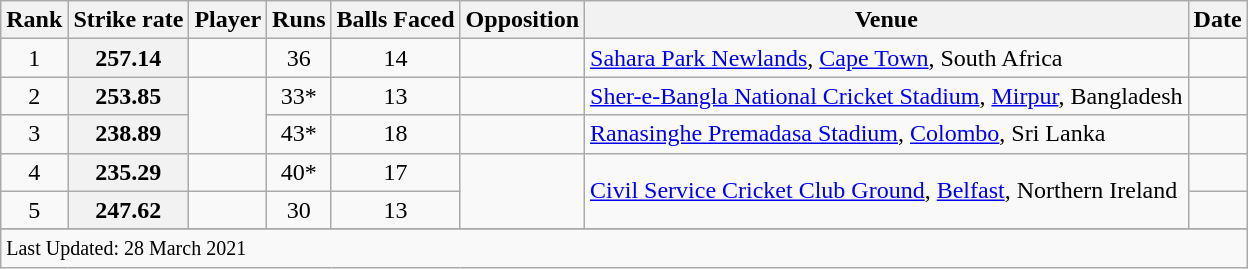<table class="wikitable plainrowheaders sortable">
<tr>
<th scope=col>Rank</th>
<th scope=col>Strike rate</th>
<th scope=col>Player</th>
<th scope=col>Runs</th>
<th scope=col>Balls Faced</th>
<th scope=col>Opposition</th>
<th scope=col>Venue</th>
<th scope=col>Date</th>
</tr>
<tr>
<td align=center>1</td>
<th scope=row style=text-align:center;>257.14</th>
<td></td>
<td align=center>36</td>
<td align=center>14</td>
<td></td>
<td><a href='#'>Sahara Park Newlands</a>, <a href='#'>Cape Town</a>, South Africa</td>
<td> </td>
</tr>
<tr>
<td align=center>2</td>
<th scope=row style=text-align:center;>253.85</th>
<td rowspan=2> </td>
<td align=center>33*</td>
<td align=center>13</td>
<td></td>
<td><a href='#'>Sher-e-Bangla National Cricket Stadium</a>, <a href='#'>Mirpur</a>, Bangladesh</td>
<td></td>
</tr>
<tr>
<td align=center>3</td>
<th scope=row style=text-align:center;>238.89</th>
<td align=center>43*</td>
<td align=center>18</td>
<td></td>
<td><a href='#'>Ranasinghe Premadasa Stadium</a>, <a href='#'>Colombo</a>, Sri Lanka</td>
<td></td>
</tr>
<tr>
<td align=center>4</td>
<th scope=row style=text-align:center;>235.29</th>
<td></td>
<td align=center>40*</td>
<td align=center>17</td>
<td rowspan=2></td>
<td rowspan=2><a href='#'>Civil Service Cricket Club Ground</a>, <a href='#'>Belfast</a>, Northern Ireland</td>
<td></td>
</tr>
<tr>
<td align=center>5</td>
<th scope=row style=text-align:center;>247.62</th>
<td></td>
<td align=center>30</td>
<td align=center>13</td>
<td></td>
</tr>
<tr>
</tr>
<tr class=sortbottom>
<td colspan=8><small>Last Updated: 28 March 2021</small></td>
</tr>
</table>
